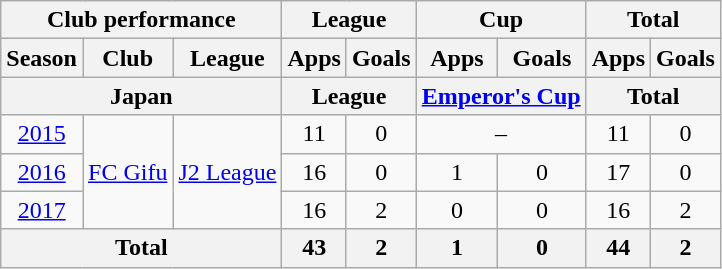<table class="wikitable" style="text-align:center;">
<tr>
<th colspan=3>Club performance</th>
<th colspan=2>League</th>
<th colspan=2>Cup</th>
<th colspan=2>Total</th>
</tr>
<tr>
<th>Season</th>
<th>Club</th>
<th>League</th>
<th>Apps</th>
<th>Goals</th>
<th>Apps</th>
<th>Goals</th>
<th>Apps</th>
<th>Goals</th>
</tr>
<tr>
<th colspan=3>Japan</th>
<th colspan=2>League</th>
<th colspan=2><a href='#'>Emperor's Cup</a></th>
<th colspan=2>Total</th>
</tr>
<tr>
<td><a href='#'>2015</a></td>
<td rowspan="3"><a href='#'>FC Gifu</a></td>
<td rowspan="3"><a href='#'>J2 League</a></td>
<td>11</td>
<td>0</td>
<td colspan="2">–</td>
<td>11</td>
<td>0</td>
</tr>
<tr>
<td><a href='#'>2016</a></td>
<td>16</td>
<td>0</td>
<td>1</td>
<td>0</td>
<td>17</td>
<td>0</td>
</tr>
<tr>
<td><a href='#'>2017</a></td>
<td>16</td>
<td>2</td>
<td>0</td>
<td>0</td>
<td>16</td>
<td>2</td>
</tr>
<tr>
<th colspan=3>Total</th>
<th>43</th>
<th>2</th>
<th>1</th>
<th>0</th>
<th>44</th>
<th>2</th>
</tr>
</table>
